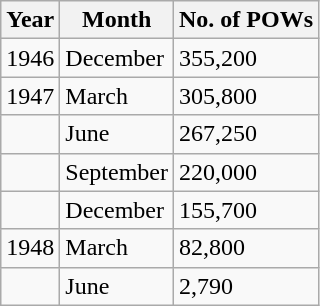<table class="wikitable">
<tr>
<th>Year</th>
<th>Month</th>
<th>No. of POWs</th>
</tr>
<tr>
<td>1946</td>
<td>December</td>
<td>355,200</td>
</tr>
<tr>
<td>1947</td>
<td>March</td>
<td>305,800</td>
</tr>
<tr>
<td></td>
<td>June</td>
<td>267,250</td>
</tr>
<tr>
<td></td>
<td>September</td>
<td>220,000</td>
</tr>
<tr>
<td></td>
<td>December</td>
<td>155,700</td>
</tr>
<tr>
<td>1948</td>
<td>March</td>
<td>82,800</td>
</tr>
<tr>
<td></td>
<td>June</td>
<td>2,790</td>
</tr>
</table>
